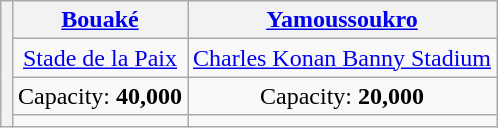<table class="wikitable" style="margin:1em auto; text-align:center">
<tr>
<th rowspan="8" colspan="2"></th>
<th><a href='#'>Bouaké</a></th>
<th><a href='#'>Yamoussoukro</a></th>
</tr>
<tr>
<td><a href='#'>Stade de la Paix</a></td>
<td><a href='#'>Charles Konan Banny Stadium</a></td>
</tr>
<tr>
<td>Capacity: <strong>40,000</strong></td>
<td>Capacity: <strong>20,000</strong></td>
</tr>
<tr>
<td></td>
<td></td>
</tr>
</table>
